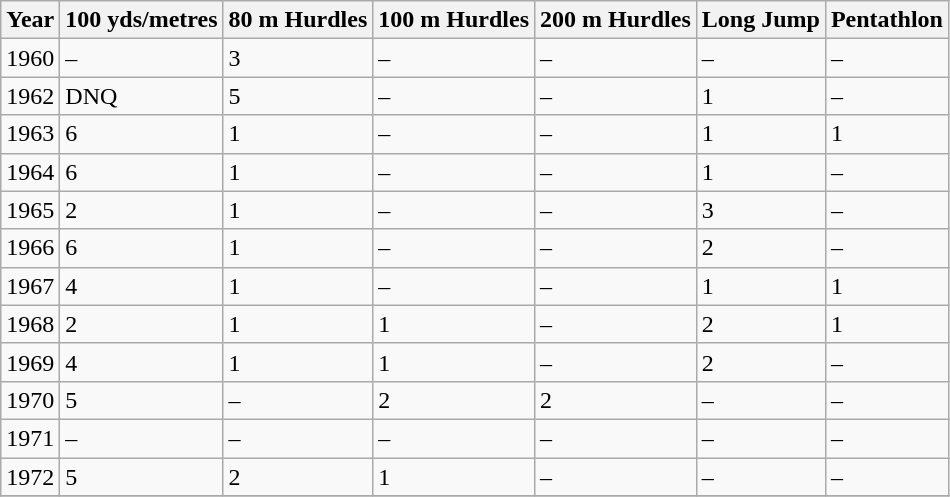<table class="wikitable">
<tr>
<th>Year</th>
<th>100 yds/metres</th>
<th>80 m Hurdles</th>
<th>100 m Hurdles</th>
<th>200 m Hurdles</th>
<th>Long Jump</th>
<th>Pentathlon</th>
</tr>
<tr>
<td>1960</td>
<td>–</td>
<td>3</td>
<td>–</td>
<td>–</td>
<td>–</td>
<td>–</td>
</tr>
<tr>
<td>1962</td>
<td>DNQ</td>
<td>5</td>
<td>–</td>
<td>–</td>
<td>1</td>
<td>–</td>
</tr>
<tr>
<td>1963</td>
<td>6</td>
<td>1</td>
<td>–</td>
<td>–</td>
<td>1</td>
<td>1</td>
</tr>
<tr>
<td>1964</td>
<td>6</td>
<td>1</td>
<td>–</td>
<td>–</td>
<td>1</td>
<td>–</td>
</tr>
<tr>
<td>1965</td>
<td>2</td>
<td>1</td>
<td>–</td>
<td>–</td>
<td>3</td>
<td>–</td>
</tr>
<tr>
<td>1966</td>
<td>6</td>
<td>1</td>
<td>–</td>
<td>–</td>
<td>2</td>
<td>–</td>
</tr>
<tr>
<td>1967</td>
<td>4</td>
<td>1</td>
<td>–</td>
<td>–</td>
<td>1</td>
<td>1</td>
</tr>
<tr>
<td>1968</td>
<td>2</td>
<td>1</td>
<td>1</td>
<td>–</td>
<td>2</td>
<td>1</td>
</tr>
<tr>
<td>1969</td>
<td>4</td>
<td>1</td>
<td>1</td>
<td>–</td>
<td>2</td>
<td>–</td>
</tr>
<tr>
<td>1970</td>
<td>5</td>
<td>–</td>
<td>2</td>
<td>2</td>
<td>–</td>
<td>–</td>
</tr>
<tr>
<td>1971</td>
<td>–</td>
<td>–</td>
<td>–</td>
<td>–</td>
<td>–</td>
<td>–</td>
</tr>
<tr>
<td>1972</td>
<td>5</td>
<td>2</td>
<td>1</td>
<td>–</td>
<td>–</td>
<td>–</td>
</tr>
<tr>
</tr>
</table>
